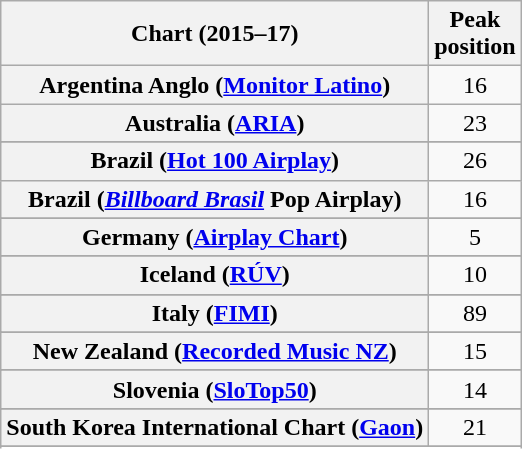<table class="wikitable sortable plainrowheaders" style="text-align:center">
<tr>
<th scope="col">Chart (2015–17)</th>
<th scope="col">Peak<br>position</th>
</tr>
<tr>
<th scope="row">Argentina Anglo (<a href='#'>Monitor Latino</a>)</th>
<td>16</td>
</tr>
<tr>
<th scope="row">Australia (<a href='#'>ARIA</a>)</th>
<td>23</td>
</tr>
<tr>
</tr>
<tr>
</tr>
<tr>
</tr>
<tr>
<th scope="row">Brazil (<a href='#'>Hot 100 Airplay</a>)</th>
<td>26</td>
</tr>
<tr>
<th scope="row">Brazil (<em><a href='#'>Billboard Brasil</a></em> Pop Airplay)</th>
<td>16</td>
</tr>
<tr>
</tr>
<tr>
</tr>
<tr>
</tr>
<tr>
</tr>
<tr>
</tr>
<tr>
</tr>
<tr>
</tr>
<tr>
</tr>
<tr>
<th scope="row">Germany (<a href='#'>Airplay Chart</a>)</th>
<td>5</td>
</tr>
<tr>
</tr>
<tr>
<th scope="row">Iceland (<a href='#'>RÚV</a>)</th>
<td>10</td>
</tr>
<tr>
</tr>
<tr>
</tr>
<tr>
<th scope="row">Italy (<a href='#'>FIMI</a>)</th>
<td>89</td>
</tr>
<tr>
</tr>
<tr>
</tr>
<tr>
<th scope="row">New Zealand (<a href='#'>Recorded Music NZ</a>)</th>
<td>15</td>
</tr>
<tr>
</tr>
<tr>
</tr>
<tr>
</tr>
<tr>
</tr>
<tr>
</tr>
<tr>
<th scope="row">Slovenia (<a href='#'>SloTop50</a>)</th>
<td>14</td>
</tr>
<tr>
</tr>
<tr>
<th scope="row">South Korea International Chart (<a href='#'>Gaon</a>)</th>
<td>21</td>
</tr>
<tr>
</tr>
<tr>
</tr>
<tr>
</tr>
<tr>
</tr>
<tr>
</tr>
<tr>
</tr>
<tr>
</tr>
<tr>
</tr>
<tr>
</tr>
</table>
